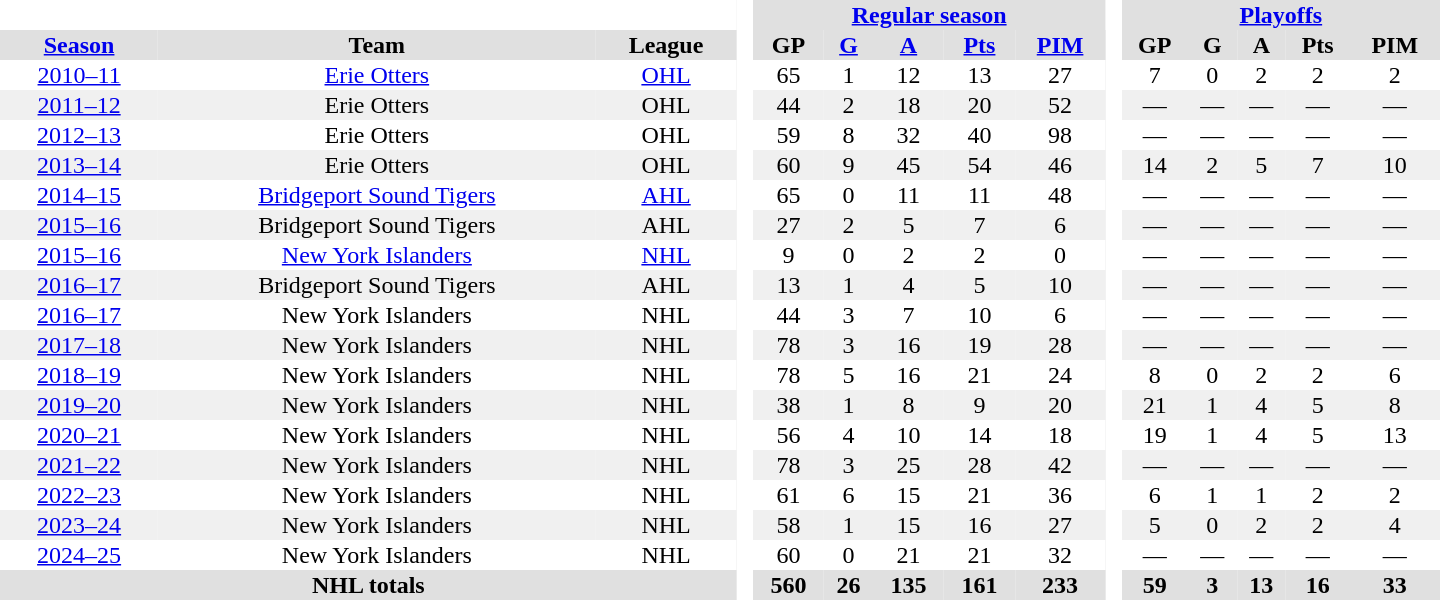<table border="0" cellpadding="1" cellspacing="0" style="text-align:center; width:60em;">
<tr style="background:#e0e0e0;">
<th colspan="3"  bgcolor="#ffffff"> </th>
<th rowspan="99" bgcolor="#ffffff"> </th>
<th colspan="5"><a href='#'>Regular season</a></th>
<th rowspan="99" bgcolor="#ffffff"> </th>
<th colspan="5"><a href='#'>Playoffs</a></th>
</tr>
<tr style="background:#e0e0e0;">
<th><a href='#'>Season</a></th>
<th>Team</th>
<th>League</th>
<th>GP</th>
<th><a href='#'>G</a></th>
<th><a href='#'>A</a></th>
<th><a href='#'>Pts</a></th>
<th><a href='#'>PIM</a></th>
<th>GP</th>
<th>G</th>
<th>A</th>
<th>Pts</th>
<th>PIM</th>
</tr>
<tr>
<td><a href='#'>2010–11</a></td>
<td><a href='#'>Erie Otters</a></td>
<td><a href='#'>OHL</a></td>
<td>65</td>
<td>1</td>
<td>12</td>
<td>13</td>
<td>27</td>
<td>7</td>
<td>0</td>
<td>2</td>
<td>2</td>
<td>2</td>
</tr>
<tr bgcolor="#f0f0f0">
<td><a href='#'>2011–12</a></td>
<td>Erie Otters</td>
<td>OHL</td>
<td>44</td>
<td>2</td>
<td>18</td>
<td>20</td>
<td>52</td>
<td>—</td>
<td>—</td>
<td>—</td>
<td>—</td>
<td>—</td>
</tr>
<tr>
<td><a href='#'>2012–13</a></td>
<td>Erie Otters</td>
<td>OHL</td>
<td>59</td>
<td>8</td>
<td>32</td>
<td>40</td>
<td>98</td>
<td>—</td>
<td>—</td>
<td>—</td>
<td>—</td>
<td>—</td>
</tr>
<tr bgcolor="#f0f0f0">
<td><a href='#'>2013–14</a></td>
<td>Erie Otters</td>
<td>OHL</td>
<td>60</td>
<td>9</td>
<td>45</td>
<td>54</td>
<td>46</td>
<td>14</td>
<td>2</td>
<td>5</td>
<td>7</td>
<td>10</td>
</tr>
<tr>
<td><a href='#'>2014–15</a></td>
<td><a href='#'>Bridgeport Sound Tigers</a></td>
<td><a href='#'>AHL</a></td>
<td>65</td>
<td>0</td>
<td>11</td>
<td>11</td>
<td>48</td>
<td>—</td>
<td>—</td>
<td>—</td>
<td>—</td>
<td>—</td>
</tr>
<tr bgcolor="#f0f0f0">
<td><a href='#'>2015–16</a></td>
<td>Bridgeport Sound Tigers</td>
<td>AHL</td>
<td>27</td>
<td>2</td>
<td>5</td>
<td>7</td>
<td>6</td>
<td>—</td>
<td>—</td>
<td>—</td>
<td>—</td>
<td>—</td>
</tr>
<tr>
<td><a href='#'>2015–16</a></td>
<td><a href='#'>New York Islanders</a></td>
<td><a href='#'>NHL</a></td>
<td>9</td>
<td>0</td>
<td>2</td>
<td>2</td>
<td>0</td>
<td>—</td>
<td>—</td>
<td>—</td>
<td>—</td>
<td>—</td>
</tr>
<tr bgcolor="#f0f0f0">
<td><a href='#'>2016–17</a></td>
<td>Bridgeport Sound Tigers</td>
<td>AHL</td>
<td>13</td>
<td>1</td>
<td>4</td>
<td>5</td>
<td>10</td>
<td>—</td>
<td>—</td>
<td>—</td>
<td>—</td>
<td>—</td>
</tr>
<tr>
<td><a href='#'>2016–17</a></td>
<td>New York Islanders</td>
<td>NHL</td>
<td>44</td>
<td>3</td>
<td>7</td>
<td>10</td>
<td>6</td>
<td>—</td>
<td>—</td>
<td>—</td>
<td>—</td>
<td>—</td>
</tr>
<tr bgcolor="#f0f0f0">
<td><a href='#'>2017–18</a></td>
<td>New York Islanders</td>
<td>NHL</td>
<td>78</td>
<td>3</td>
<td>16</td>
<td>19</td>
<td>28</td>
<td>—</td>
<td>—</td>
<td>—</td>
<td>—</td>
<td>—</td>
</tr>
<tr>
<td><a href='#'>2018–19</a></td>
<td>New York Islanders</td>
<td>NHL</td>
<td>78</td>
<td>5</td>
<td>16</td>
<td>21</td>
<td>24</td>
<td>8</td>
<td>0</td>
<td>2</td>
<td>2</td>
<td>6</td>
</tr>
<tr bgcolor="#f0f0f0">
<td><a href='#'>2019–20</a></td>
<td>New York Islanders</td>
<td>NHL</td>
<td>38</td>
<td>1</td>
<td>8</td>
<td>9</td>
<td>20</td>
<td>21</td>
<td>1</td>
<td>4</td>
<td>5</td>
<td>8</td>
</tr>
<tr>
<td><a href='#'>2020–21</a></td>
<td>New York Islanders</td>
<td>NHL</td>
<td>56</td>
<td>4</td>
<td>10</td>
<td>14</td>
<td>18</td>
<td>19</td>
<td>1</td>
<td>4</td>
<td>5</td>
<td>13</td>
</tr>
<tr bgcolor="#f0f0f0">
<td><a href='#'>2021–22</a></td>
<td>New York Islanders</td>
<td>NHL</td>
<td>78</td>
<td>3</td>
<td>25</td>
<td>28</td>
<td>42</td>
<td>—</td>
<td>—</td>
<td>—</td>
<td>—</td>
<td>—</td>
</tr>
<tr>
<td><a href='#'>2022–23</a></td>
<td>New York Islanders</td>
<td>NHL</td>
<td>61</td>
<td>6</td>
<td>15</td>
<td>21</td>
<td>36</td>
<td>6</td>
<td>1</td>
<td>1</td>
<td>2</td>
<td>2</td>
</tr>
<tr bgcolor="#f0f0f0">
<td><a href='#'>2023–24</a></td>
<td>New York Islanders</td>
<td>NHL</td>
<td>58</td>
<td>1</td>
<td>15</td>
<td>16</td>
<td>27</td>
<td>5</td>
<td>0</td>
<td>2</td>
<td>2</td>
<td>4</td>
</tr>
<tr>
<td><a href='#'>2024–25</a></td>
<td>New York Islanders</td>
<td>NHL</td>
<td>60</td>
<td>0</td>
<td>21</td>
<td>21</td>
<td>32</td>
<td>—</td>
<td>—</td>
<td>—</td>
<td>—</td>
<td>—</td>
</tr>
<tr bgcolor="#e0e0e0">
<th colspan="3">NHL totals</th>
<th>560</th>
<th>26</th>
<th>135</th>
<th>161</th>
<th>233</th>
<th>59</th>
<th>3</th>
<th>13</th>
<th>16</th>
<th>33</th>
</tr>
</table>
